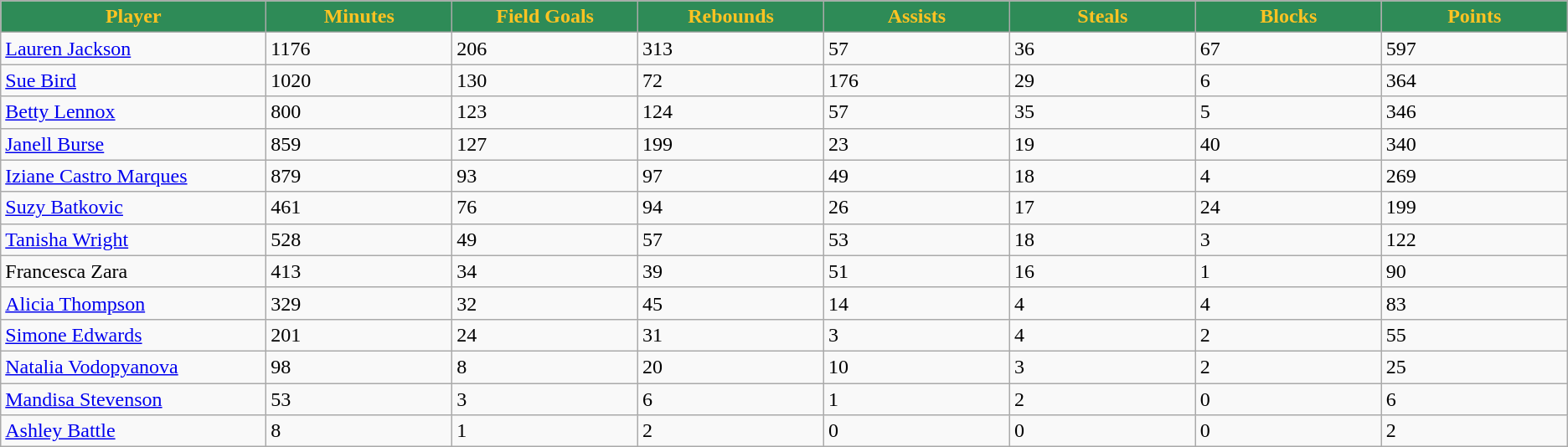<table class="wikitable sortable sortable">
<tr>
<th style="background:#2E8B57; color:#FFC322;" width="10%">Player</th>
<th style="background:#2E8B57; color:#FFC322;" width="7%">Minutes</th>
<th style="background:#2E8B57; color:#FFC322;" width="7%">Field Goals</th>
<th style="background:#2E8B57; color:#FFC322;" width="7%">Rebounds</th>
<th style="background:#2E8B57; color:#FFC322;" width="7%">Assists</th>
<th style="background:#2E8B57; color:#FFC322;" width="7%">Steals</th>
<th style="background:#2E8B57; color:#FFC322;" width="7%">Blocks</th>
<th style="background:#2E8B57; color:#FFC322;" width="7%">Points</th>
</tr>
<tr>
<td><a href='#'>Lauren Jackson</a></td>
<td>1176</td>
<td>206</td>
<td>313</td>
<td>57</td>
<td>36</td>
<td>67</td>
<td>597</td>
</tr>
<tr>
<td><a href='#'>Sue Bird</a></td>
<td>1020</td>
<td>130</td>
<td>72</td>
<td>176</td>
<td>29</td>
<td>6</td>
<td>364</td>
</tr>
<tr>
<td><a href='#'>Betty Lennox</a></td>
<td>800</td>
<td>123</td>
<td>124</td>
<td>57</td>
<td>35</td>
<td>5</td>
<td>346</td>
</tr>
<tr>
<td><a href='#'>Janell Burse</a></td>
<td>859</td>
<td>127</td>
<td>199</td>
<td>23</td>
<td>19</td>
<td>40</td>
<td>340</td>
</tr>
<tr>
<td><a href='#'>Iziane Castro Marques</a></td>
<td>879</td>
<td>93</td>
<td>97</td>
<td>49</td>
<td>18</td>
<td>4</td>
<td>269</td>
</tr>
<tr>
<td><a href='#'>Suzy Batkovic</a></td>
<td>461</td>
<td>76</td>
<td>94</td>
<td>26</td>
<td>17</td>
<td>24</td>
<td>199</td>
</tr>
<tr>
<td><a href='#'>Tanisha Wright</a></td>
<td>528</td>
<td>49</td>
<td>57</td>
<td>53</td>
<td>18</td>
<td>3</td>
<td>122</td>
</tr>
<tr>
<td>Francesca Zara</td>
<td>413</td>
<td>34</td>
<td>39</td>
<td>51</td>
<td>16</td>
<td>1</td>
<td>90</td>
</tr>
<tr>
<td><a href='#'>Alicia Thompson</a></td>
<td>329</td>
<td>32</td>
<td>45</td>
<td>14</td>
<td>4</td>
<td>4</td>
<td>83</td>
</tr>
<tr>
<td><a href='#'>Simone Edwards</a></td>
<td>201</td>
<td>24</td>
<td>31</td>
<td>3</td>
<td>4</td>
<td>2</td>
<td>55</td>
</tr>
<tr>
<td><a href='#'>Natalia Vodopyanova</a></td>
<td>98</td>
<td>8</td>
<td>20</td>
<td>10</td>
<td>3</td>
<td>2</td>
<td>25</td>
</tr>
<tr>
<td><a href='#'>Mandisa Stevenson</a></td>
<td>53</td>
<td>3</td>
<td>6</td>
<td>1</td>
<td>2</td>
<td>0</td>
<td>6</td>
</tr>
<tr>
<td><a href='#'>Ashley Battle</a></td>
<td>8</td>
<td>1</td>
<td>2</td>
<td>0</td>
<td>0</td>
<td>0</td>
<td>2</td>
</tr>
</table>
